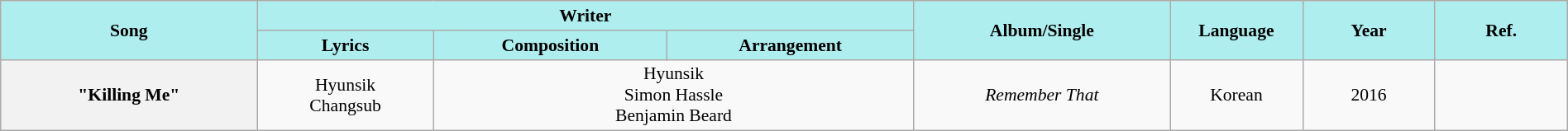<table class="wikitable" style="margin:0.5em auto; clear:both; font-size:.9em; text-align:center; width:100%">
<tr>
<th rowspan="2" style="width:200px; background:#AFEEEE;">Song</th>
<th colspan="3" style="width:700px; background:#AFEEEE;">Writer</th>
<th rowspan="2" style="width:200px; background:#AFEEEE;">Album/Single</th>
<th rowspan="2" style="width:100px; background:#AFEEEE;">Language</th>
<th rowspan="2" style="width:100px; background:#AFEEEE;">Year</th>
<th rowspan="2" style="width:100px; background:#AFEEEE;">Ref.</th>
</tr>
<tr>
<th style=background:#AFEEEE;">Lyrics</th>
<th style=background:#AFEEEE;">Composition</th>
<th style=background:#AFEEEE;">Arrangement</th>
</tr>
<tr>
<th scope="row">"Killing Me"</th>
<td>Hyunsik<br>Changsub</td>
<td colspan="2">Hyunsik<br>Simon Hassle<br>Benjamin Beard</td>
<td><em>Remember That</em></td>
<td>Korean</td>
<td>2016</td>
<td></td>
</tr>
</table>
